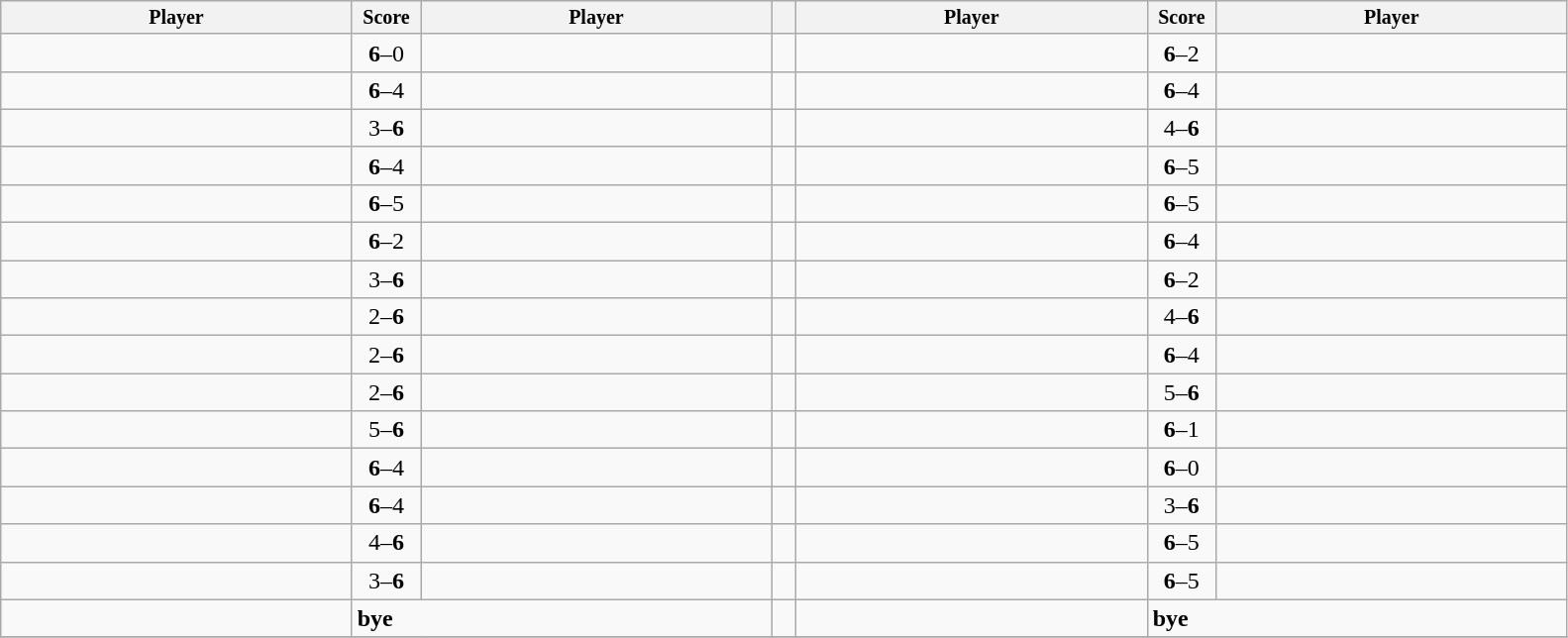<table class="wikitable">
<tr style="font-size:10pt;font-weight:bold">
<th width=230>Player</th>
<th width=40>Score</th>
<th width=230>Player</th>
<th width=10></th>
<th width=230>Player</th>
<th width=40>Score</th>
<th width=230>Player</th>
</tr>
<tr>
<td></td>
<td align=center><strong>6</strong>–0</td>
<td></td>
<td></td>
<td></td>
<td align=center><strong>6</strong>–2</td>
<td></td>
</tr>
<tr>
<td></td>
<td align=center><strong>6</strong>–4</td>
<td></td>
<td></td>
<td></td>
<td align=center><strong>6</strong>–4</td>
<td></td>
</tr>
<tr>
<td></td>
<td align=center>3–<strong>6</strong></td>
<td></td>
<td></td>
<td></td>
<td align=center>4–<strong>6</strong></td>
<td></td>
</tr>
<tr>
<td></td>
<td align=center><strong>6</strong>–4</td>
<td></td>
<td></td>
<td></td>
<td align=center><strong>6</strong>–5</td>
<td></td>
</tr>
<tr>
<td></td>
<td align=center><strong>6</strong>–5</td>
<td></td>
<td></td>
<td></td>
<td align=center><strong>6</strong>–5</td>
<td></td>
</tr>
<tr>
<td></td>
<td align=center><strong>6</strong>–2</td>
<td></td>
<td></td>
<td></td>
<td align=center><strong>6</strong>–4</td>
<td></td>
</tr>
<tr>
<td></td>
<td align=center>3–<strong>6</strong></td>
<td></td>
<td></td>
<td></td>
<td align=center><strong>6</strong>–2</td>
<td></td>
</tr>
<tr>
<td></td>
<td align=center>2–<strong>6</strong></td>
<td></td>
<td></td>
<td></td>
<td align=center>4–<strong>6</strong></td>
<td></td>
</tr>
<tr>
<td></td>
<td align=center>2–<strong>6</strong></td>
<td></td>
<td></td>
<td></td>
<td align=center><strong>6</strong>–4</td>
<td></td>
</tr>
<tr>
<td></td>
<td align=center>2–<strong>6</strong></td>
<td></td>
<td></td>
<td></td>
<td align=center>5–<strong>6</strong></td>
<td></td>
</tr>
<tr>
<td></td>
<td align=center>5–<strong>6</strong></td>
<td></td>
<td></td>
<td></td>
<td align=center><strong>6</strong>–1</td>
<td></td>
</tr>
<tr>
<td></td>
<td align=center><strong>6</strong>–4</td>
<td></td>
<td></td>
<td></td>
<td align=center><strong>6</strong>–0</td>
<td></td>
</tr>
<tr>
<td></td>
<td align=center><strong>6</strong>–4</td>
<td></td>
<td></td>
<td></td>
<td align=center>3–<strong>6</strong></td>
<td></td>
</tr>
<tr>
<td></td>
<td align=center>4–<strong>6</strong></td>
<td></td>
<td></td>
<td></td>
<td align=center><strong>6</strong>–5</td>
<td></td>
</tr>
<tr>
<td></td>
<td align=center>3–<strong>6</strong></td>
<td></td>
<td></td>
<td></td>
<td align=center><strong>6</strong>–5</td>
<td></td>
</tr>
<tr>
<td></td>
<td Colspan=2><strong>bye</strong></td>
<td></td>
<td></td>
<td Colspan=2><strong>bye</strong></td>
</tr>
<tr>
</tr>
</table>
